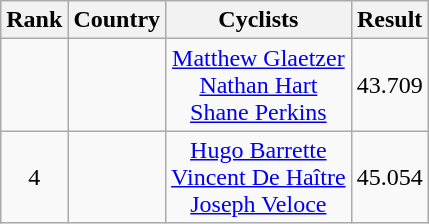<table class="wikitable" style="text-align:center;">
<tr>
<th>Rank</th>
<th>Country</th>
<th>Cyclists</th>
<th>Result</th>
</tr>
<tr>
<td></td>
<td align=left></td>
<td><a href='#'>Matthew Glaetzer</a><br><a href='#'>Nathan Hart</a><br><a href='#'>Shane Perkins</a></td>
<td>43.709</td>
</tr>
<tr>
<td>4</td>
<td align=left></td>
<td><a href='#'>Hugo Barrette</a><br><a href='#'>Vincent De Haître</a><br><a href='#'>Joseph Veloce</a></td>
<td>45.054</td>
</tr>
</table>
